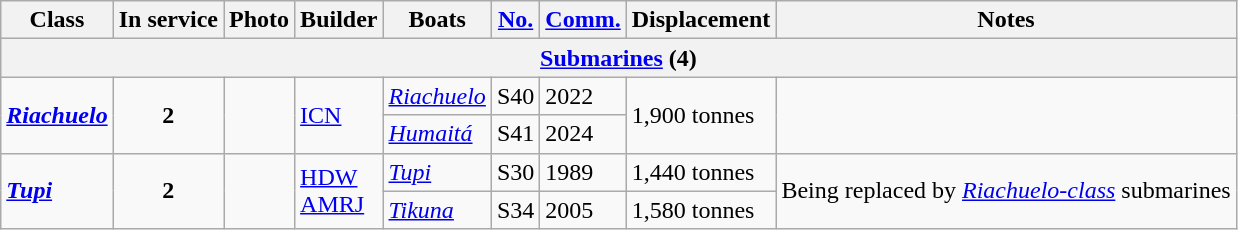<table class="wikitable">
<tr>
<th>Class</th>
<th>In service</th>
<th>Photo</th>
<th>Builder</th>
<th>Boats</th>
<th><a href='#'>No.</a></th>
<th><a href='#'>Comm.</a></th>
<th>Displacement</th>
<th>Notes</th>
</tr>
<tr>
<th colspan="11"><a href='#'>Submarines</a> (4)</th>
</tr>
<tr>
<td rowspan="2" style="text-align:left"><strong><em><a href='#'>Riachuelo</a></em></strong></td>
<td rowspan="2" style="text-align: center"><strong>2</strong></td>
<td rowspan="2"></td>
<td rowspan="2"><a href='#'>ICN</a></td>
<td><a href='#'><em>Riachuelo</em></a></td>
<td>S40</td>
<td>2022</td>
<td rowspan="2">1,900 tonnes</td>
<td rowspan="2"></td>
</tr>
<tr>
<td><a href='#'><em>Humaitá</em></a></td>
<td>S41</td>
<td>2024</td>
</tr>
<tr>
<td rowspan="2" style="text-align:left"><strong><em><a href='#'>Tupi</a></em></strong></td>
<td rowspan="2" style="text-align: center"><strong>2</strong></td>
<td rowspan="2"></td>
<td rowspan="2"><a href='#'>HDW</a><br><a href='#'>AMRJ</a></td>
<td><a href='#'><em>Tupi</em></a></td>
<td>S30</td>
<td>1989</td>
<td>1,440 tonnes</td>
<td rowspan="2">Being replaced by <a href='#'><em>Riachuelo-class</em></a> submarines</td>
</tr>
<tr>
<td><a href='#'><em>Tikuna</em></a></td>
<td>S34</td>
<td>2005</td>
<td>1,580 tonnes</td>
</tr>
</table>
